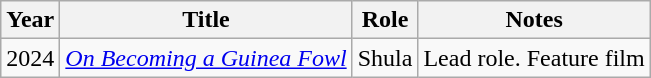<table class="wikitable sortable">
<tr>
<th>Year</th>
<th>Title</th>
<th>Role</th>
<th class="unsortable">Notes</th>
</tr>
<tr>
<td>2024</td>
<td><em><a href='#'>On Becoming a Guinea Fowl</a></em></td>
<td>Shula</td>
<td>Lead role. Feature film</td>
</tr>
</table>
